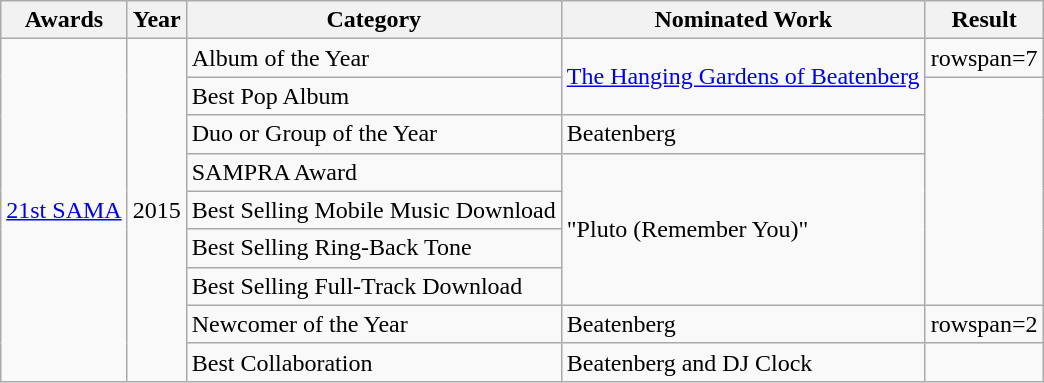<table class="wikitable">
<tr>
<th>Awards</th>
<th>Year</th>
<th>Category</th>
<th>Nominated Work</th>
<th>Result</th>
</tr>
<tr>
<td rowspan=9><a href='#'>21st SAMA</a>  </td>
<td rowspan=9>2015</td>
<td>Album of the Year</td>
<td rowspan=2><a href='#'>The Hanging Gardens of Beatenberg</a></td>
<td>rowspan=7  </td>
</tr>
<tr>
<td>Best Pop Album</td>
</tr>
<tr>
<td>Duo or Group of the Year</td>
<td>Beatenberg</td>
</tr>
<tr>
<td>SAMPRA Award</td>
<td rowspan=4>"Pluto (Remember You)"</td>
</tr>
<tr>
<td>Best Selling Mobile Music Download</td>
</tr>
<tr>
<td>Best Selling Ring-Back Tone</td>
</tr>
<tr>
<td>Best Selling Full-Track Download</td>
</tr>
<tr>
<td>Newcomer of the Year</td>
<td>Beatenberg</td>
<td>rowspan=2 </td>
</tr>
<tr>
<td>Best Collaboration</td>
<td>Beatenberg and DJ Clock</td>
</tr>
</table>
